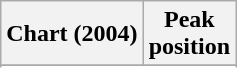<table class="wikitable plainrowheaders sortable" style="text-align:center;">
<tr>
<th scope="col">Chart (2004)</th>
<th scope="col">Peak<br>position</th>
</tr>
<tr>
</tr>
<tr>
</tr>
<tr>
</tr>
<tr>
</tr>
<tr>
</tr>
</table>
